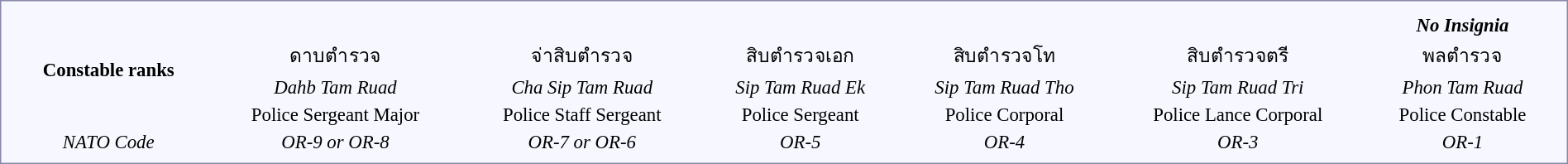<table style="border:1px solid #8888aa; background-color:#f7f8ff; padding:5px; font-size:95%; margin: 0px 12px 12px 0px; width: 100%">
<tr style="background-color:#CCCCCC;">
</tr>
<tr style="text-align:center;">
<td rowspan=4><strong>Constable ranks</strong></td>
<td></td>
<td></td>
<td></td>
<td></td>
<td></td>
<td><strong><em>No Insignia</em></strong></td>
</tr>
<tr style="text-align:center;">
<td>ดาบตำรวจ</td>
<td>จ่าสิบตำรวจ</td>
<td>สิบตำรวจเอก</td>
<td>สิบตำรวจโท</td>
<td>สิบตำรวจตรี</td>
<td>พลตำรวจ</td>
</tr>
<tr style="text-align:center;">
<td><em>Dahb Tam Ruad</em></td>
<td><em>Cha Sip Tam Ruad</em></td>
<td><em>Sip Tam Ruad Ek</em></td>
<td><em>Sip Tam Ruad Tho</em></td>
<td><em>Sip Tam Ruad Tri</em></td>
<td><em>Phon Tam Ruad</em></td>
</tr>
<tr style="text-align:center;">
<td>Police Sergeant Major</td>
<td>Police Staff Sergeant</td>
<td>Police Sergeant</td>
<td>Police Corporal</td>
<td>Police Lance Corporal</td>
<td>Police Constable</td>
</tr>
<tr style="text-align:center;">
<td><em>NATO Code</em></td>
<td><em>OR-9 or OR-8</em></td>
<td><em>OR-7 or OR-6</em></td>
<td><em>OR-5</em></td>
<td><em>OR-4</em></td>
<td><em>OR-3</em></td>
<td><em>OR-1</em></td>
</tr>
</table>
